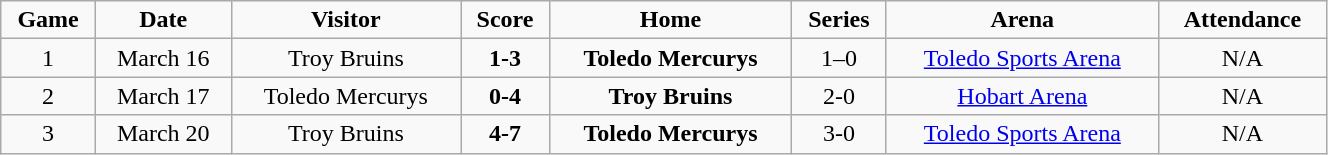<table class="wikitable" width="70%">
<tr align="center">
<td><strong>Game</strong></td>
<td><strong>Date</strong></td>
<td><strong>Visitor</strong></td>
<td><strong>Score</strong></td>
<td><strong>Home</strong></td>
<td><strong>Series</strong></td>
<td><strong>Arena</strong></td>
<td><strong>Attendance</strong></td>
</tr>
<tr align="center">
<td>1</td>
<td>March 16</td>
<td>Troy Bruins</td>
<td><strong>1-3</strong></td>
<td><strong>Toledo Mercurys</strong></td>
<td>1–0</td>
<td><a href='#'>Toledo Sports Arena</a></td>
<td>N/A</td>
</tr>
<tr align="center">
<td>2</td>
<td>March 17</td>
<td>Toledo Mercurys</td>
<td><strong>0-4</strong></td>
<td><strong>Troy Bruins</strong></td>
<td>2-0</td>
<td><a href='#'>Hobart Arena</a></td>
<td>N/A</td>
</tr>
<tr align="center">
<td>3</td>
<td>March 20</td>
<td>Troy Bruins</td>
<td><strong>4-7</strong></td>
<td><strong>Toledo Mercurys</strong></td>
<td>3-0</td>
<td><a href='#'>Toledo Sports Arena</a></td>
<td>N/A</td>
</tr>
</table>
